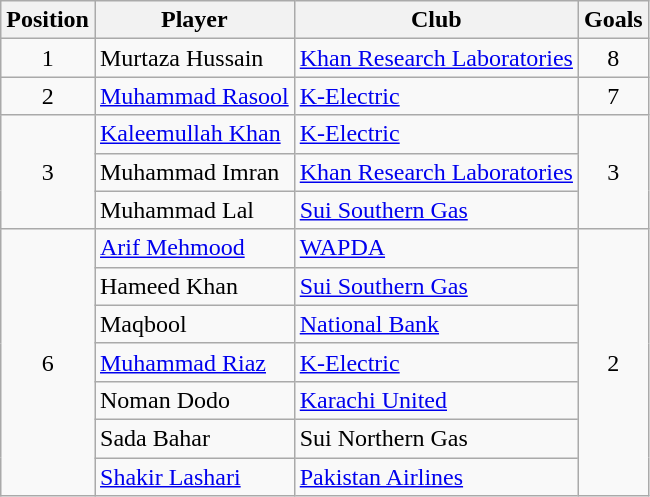<table class="wikitable" style="text-align:center">
<tr>
<th>Position</th>
<th>Player</th>
<th>Club</th>
<th>Goals</th>
</tr>
<tr>
<td>1</td>
<td align="left">Murtaza Hussain</td>
<td align="left"><a href='#'>Khan Research Laboratories</a></td>
<td>8</td>
</tr>
<tr>
<td>2</td>
<td align="left"><a href='#'>Muhammad Rasool</a></td>
<td align="left"><a href='#'>K-Electric</a></td>
<td>7</td>
</tr>
<tr>
<td rowspan=3>3</td>
<td align="left"><a href='#'>Kaleemullah Khan</a></td>
<td align="left"><a href='#'>K-Electric</a></td>
<td rowspan=3>3</td>
</tr>
<tr>
<td align="left">Muhammad Imran</td>
<td align="left"><a href='#'>Khan Research Laboratories</a></td>
</tr>
<tr>
<td align="left">Muhammad Lal</td>
<td align="left"><a href='#'>Sui Southern Gas</a></td>
</tr>
<tr>
<td rowspan=7>6</td>
<td align="left"><a href='#'>Arif Mehmood</a></td>
<td align="left"><a href='#'>WAPDA</a></td>
<td rowspan=7>2</td>
</tr>
<tr>
<td align="left">Hameed Khan</td>
<td align="left"><a href='#'>Sui Southern Gas</a></td>
</tr>
<tr>
<td align="left">Maqbool</td>
<td align="left"><a href='#'>National Bank</a></td>
</tr>
<tr>
<td align="left"><a href='#'>Muhammad Riaz</a></td>
<td align="left"><a href='#'>K-Electric</a></td>
</tr>
<tr>
<td align="left">Noman Dodo</td>
<td align="left"><a href='#'>Karachi United</a></td>
</tr>
<tr>
<td align="left">Sada Bahar</td>
<td align="left">Sui Northern Gas</td>
</tr>
<tr>
<td align="left"><a href='#'>Shakir Lashari</a></td>
<td align="left"><a href='#'>Pakistan Airlines</a></td>
</tr>
</table>
